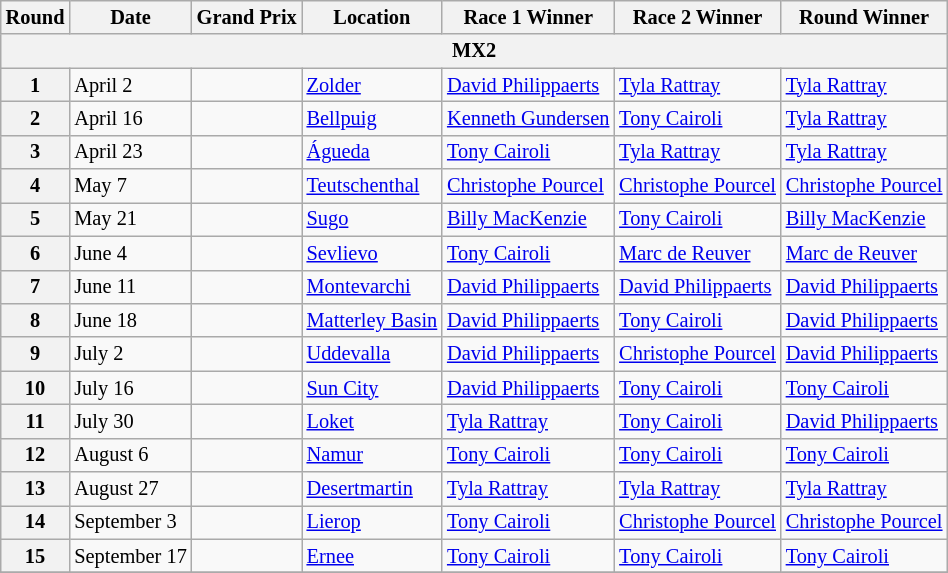<table class="wikitable" style="font-size: 85%;">
<tr>
<th>Round</th>
<th>Date</th>
<th>Grand Prix</th>
<th>Location</th>
<th>Race 1 Winner</th>
<th>Race 2 Winner</th>
<th>Round Winner</th>
</tr>
<tr>
<th colspan=7>MX2</th>
</tr>
<tr>
<th>1</th>
<td>April 2</td>
<td></td>
<td><a href='#'>Zolder</a></td>
<td> <a href='#'>David Philippaerts</a></td>
<td> <a href='#'>Tyla Rattray</a></td>
<td> <a href='#'>Tyla Rattray</a></td>
</tr>
<tr>
<th>2</th>
<td>April 16</td>
<td></td>
<td><a href='#'>Bellpuig</a></td>
<td> <a href='#'>Kenneth Gundersen</a></td>
<td> <a href='#'>Tony Cairoli</a></td>
<td> <a href='#'>Tyla Rattray</a></td>
</tr>
<tr>
<th>3</th>
<td>April 23</td>
<td></td>
<td><a href='#'>Águeda</a></td>
<td> <a href='#'>Tony Cairoli</a></td>
<td> <a href='#'>Tyla Rattray</a></td>
<td> <a href='#'>Tyla Rattray</a></td>
</tr>
<tr>
<th>4</th>
<td>May 7</td>
<td></td>
<td><a href='#'>Teutschenthal</a></td>
<td> <a href='#'>Christophe Pourcel</a></td>
<td> <a href='#'>Christophe Pourcel</a></td>
<td> <a href='#'>Christophe Pourcel</a></td>
</tr>
<tr>
<th>5</th>
<td>May 21</td>
<td></td>
<td><a href='#'>Sugo</a></td>
<td> <a href='#'>Billy MacKenzie</a></td>
<td> <a href='#'>Tony Cairoli</a></td>
<td> <a href='#'>Billy MacKenzie</a></td>
</tr>
<tr>
<th>6</th>
<td>June 4</td>
<td></td>
<td><a href='#'>Sevlievo</a></td>
<td> <a href='#'>Tony Cairoli</a></td>
<td> <a href='#'>Marc de Reuver</a></td>
<td> <a href='#'>Marc de Reuver</a></td>
</tr>
<tr>
<th>7</th>
<td>June 11</td>
<td></td>
<td><a href='#'>Montevarchi</a></td>
<td> <a href='#'>David Philippaerts</a></td>
<td> <a href='#'>David Philippaerts</a></td>
<td> <a href='#'>David Philippaerts</a></td>
</tr>
<tr>
<th>8</th>
<td>June 18</td>
<td></td>
<td><a href='#'>Matterley Basin</a></td>
<td> <a href='#'>David Philippaerts</a></td>
<td> <a href='#'>Tony Cairoli</a></td>
<td> <a href='#'>David Philippaerts</a></td>
</tr>
<tr>
<th>9</th>
<td>July 2</td>
<td></td>
<td><a href='#'>Uddevalla</a></td>
<td> <a href='#'>David Philippaerts</a></td>
<td> <a href='#'>Christophe Pourcel</a></td>
<td> <a href='#'>David Philippaerts</a></td>
</tr>
<tr>
<th>10</th>
<td>July 16</td>
<td></td>
<td><a href='#'>Sun City</a></td>
<td> <a href='#'>David Philippaerts</a></td>
<td> <a href='#'>Tony Cairoli</a></td>
<td> <a href='#'>Tony Cairoli</a></td>
</tr>
<tr>
<th>11</th>
<td>July 30</td>
<td></td>
<td><a href='#'>Loket</a></td>
<td> <a href='#'>Tyla Rattray</a></td>
<td> <a href='#'>Tony Cairoli</a></td>
<td> <a href='#'>David Philippaerts</a></td>
</tr>
<tr>
<th>12</th>
<td>August 6</td>
<td></td>
<td><a href='#'>Namur</a></td>
<td> <a href='#'>Tony Cairoli</a></td>
<td> <a href='#'>Tony Cairoli</a></td>
<td> <a href='#'>Tony Cairoli</a></td>
</tr>
<tr>
<th>13</th>
<td>August 27</td>
<td></td>
<td><a href='#'>Desertmartin</a></td>
<td> <a href='#'>Tyla Rattray</a></td>
<td> <a href='#'>Tyla Rattray</a></td>
<td> <a href='#'>Tyla Rattray</a></td>
</tr>
<tr>
<th>14</th>
<td>September 3</td>
<td></td>
<td><a href='#'>Lierop</a></td>
<td> <a href='#'>Tony Cairoli</a></td>
<td> <a href='#'>Christophe Pourcel</a></td>
<td> <a href='#'>Christophe Pourcel</a></td>
</tr>
<tr>
<th>15</th>
<td>September 17</td>
<td></td>
<td><a href='#'>Ernee</a></td>
<td> <a href='#'>Tony Cairoli</a></td>
<td> <a href='#'>Tony Cairoli</a></td>
<td> <a href='#'>Tony Cairoli</a></td>
</tr>
<tr>
</tr>
</table>
